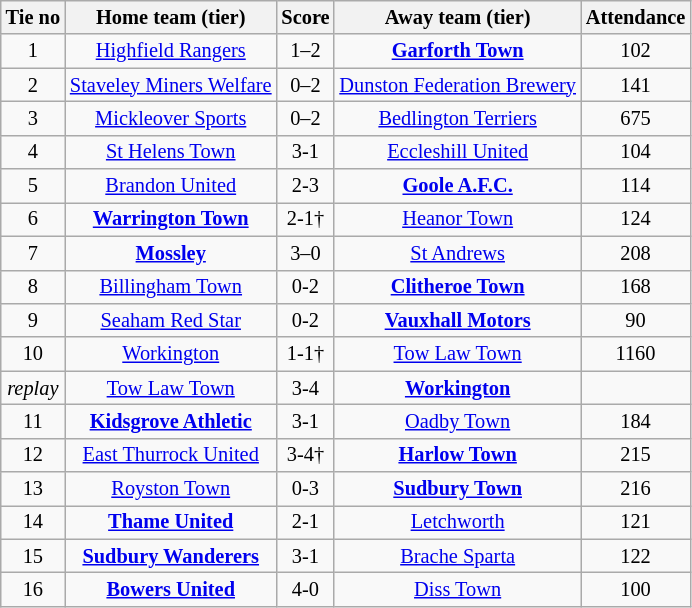<table class="wikitable" style="text-align: center; font-size:85%">
<tr>
<th>Tie no</th>
<th>Home team (tier)</th>
<th>Score</th>
<th>Away team (tier)</th>
<th>Attendance</th>
</tr>
<tr>
<td>1</td>
<td><a href='#'>Highfield Rangers</a></td>
<td>1–2</td>
<td><strong><a href='#'>Garforth Town</a></strong></td>
<td>102</td>
</tr>
<tr>
<td>2</td>
<td><a href='#'>Staveley Miners Welfare</a></td>
<td>0–2</td>
<td><a href='#'>Dunston Federation Brewery</a></td>
<td>141</td>
</tr>
<tr>
<td>3</td>
<td><a href='#'>Mickleover Sports</a></td>
<td>0–2</td>
<td><a href='#'>Bedlington Terriers</a></td>
<td>675</td>
</tr>
<tr>
<td>4</td>
<td><a href='#'>St Helens Town</a></td>
<td>3-1</td>
<td><a href='#'>Eccleshill United</a></td>
<td>104</td>
</tr>
<tr>
<td>5</td>
<td><a href='#'>Brandon United</a></td>
<td>2-3</td>
<td><strong><a href='#'>Goole A.F.C.</a></strong></td>
<td>114</td>
</tr>
<tr>
<td>6</td>
<td><strong><a href='#'>Warrington Town</a></strong></td>
<td>2-1†</td>
<td><a href='#'>Heanor Town</a></td>
<td>124</td>
</tr>
<tr>
<td>7</td>
<td><strong><a href='#'>Mossley</a></strong></td>
<td>3–0</td>
<td><a href='#'>St Andrews</a></td>
<td>208</td>
</tr>
<tr>
<td>8</td>
<td><a href='#'>Billingham Town</a></td>
<td>0-2</td>
<td><strong><a href='#'>Clitheroe Town</a></strong></td>
<td>168</td>
</tr>
<tr>
<td>9</td>
<td><a href='#'>Seaham Red Star</a></td>
<td>0-2</td>
<td><strong><a href='#'>Vauxhall Motors</a></strong></td>
<td>90</td>
</tr>
<tr>
<td>10</td>
<td><a href='#'>Workington</a></td>
<td>1-1†</td>
<td><a href='#'>Tow Law Town</a></td>
<td>1160</td>
</tr>
<tr>
<td><em>replay</em></td>
<td><a href='#'>Tow Law Town</a></td>
<td>3-4</td>
<td><strong><a href='#'>Workington</a></strong></td>
<td></td>
</tr>
<tr>
<td>11</td>
<td><strong><a href='#'>Kidsgrove Athletic</a></strong></td>
<td>3-1</td>
<td><a href='#'>Oadby Town</a></td>
<td>184</td>
</tr>
<tr>
<td>12</td>
<td><a href='#'>East Thurrock United</a></td>
<td>3-4†</td>
<td><strong><a href='#'>Harlow Town</a></strong></td>
<td>215</td>
</tr>
<tr>
<td>13</td>
<td><a href='#'>Royston Town</a></td>
<td>0-3</td>
<td><strong><a href='#'>Sudbury Town</a></strong></td>
<td>216</td>
</tr>
<tr>
<td>14</td>
<td><strong><a href='#'>Thame United</a></strong></td>
<td>2-1</td>
<td><a href='#'>Letchworth</a></td>
<td>121</td>
</tr>
<tr>
<td>15</td>
<td><strong><a href='#'>Sudbury Wanderers</a></strong></td>
<td>3-1</td>
<td><a href='#'>Brache Sparta</a></td>
<td>122</td>
</tr>
<tr>
<td>16</td>
<td><strong><a href='#'>Bowers United</a></strong></td>
<td>4-0</td>
<td><a href='#'>Diss Town</a></td>
<td>100</td>
</tr>
</table>
